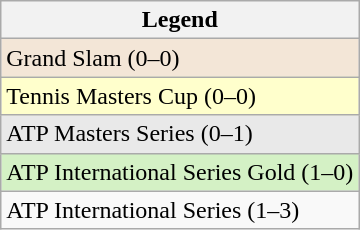<table class="wikitable sortable mw-collapsible mw-collapsed">
<tr>
<th>Legend</th>
</tr>
<tr style="background:#f3e6d7;">
<td>Grand Slam (0–0)</td>
</tr>
<tr style="background:#ffffcc;">
<td>Tennis Masters Cup  (0–0)</td>
</tr>
<tr style="background:#e9e9e9;">
<td>ATP Masters Series (0–1)</td>
</tr>
<tr style="background:#d4f1c5;">
<td>ATP International Series Gold (1–0)</td>
</tr>
<tr>
<td>ATP International Series (1–3)</td>
</tr>
</table>
